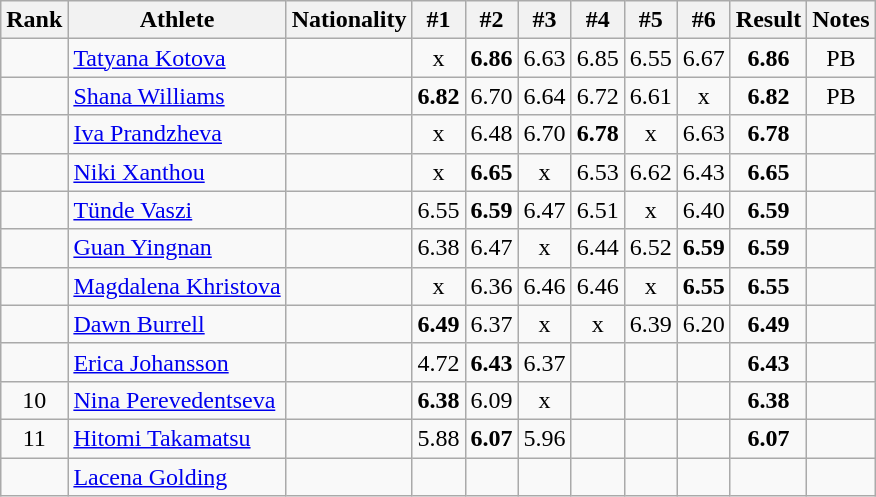<table class="wikitable sortable" style="text-align:center">
<tr>
<th>Rank</th>
<th>Athlete</th>
<th>Nationality</th>
<th>#1</th>
<th>#2</th>
<th>#3</th>
<th>#4</th>
<th>#5</th>
<th>#6</th>
<th>Result</th>
<th>Notes</th>
</tr>
<tr>
<td></td>
<td align="left"><a href='#'>Tatyana Kotova</a></td>
<td align=left></td>
<td>x</td>
<td><strong>6.86</strong></td>
<td>6.63</td>
<td>6.85</td>
<td>6.55</td>
<td>6.67</td>
<td><strong>6.86</strong></td>
<td>PB</td>
</tr>
<tr>
<td></td>
<td align="left"><a href='#'>Shana Williams</a></td>
<td align=left></td>
<td><strong>6.82</strong></td>
<td>6.70</td>
<td>6.64</td>
<td>6.72</td>
<td>6.61</td>
<td>x</td>
<td><strong>6.82</strong></td>
<td>PB</td>
</tr>
<tr>
<td></td>
<td align="left"><a href='#'>Iva Prandzheva</a></td>
<td align=left></td>
<td>x</td>
<td>6.48</td>
<td>6.70</td>
<td><strong>6.78</strong></td>
<td>x</td>
<td>6.63</td>
<td><strong>6.78</strong></td>
<td></td>
</tr>
<tr>
<td></td>
<td align="left"><a href='#'>Niki Xanthou</a></td>
<td align=left></td>
<td>x</td>
<td><strong>6.65</strong></td>
<td>x</td>
<td>6.53</td>
<td>6.62</td>
<td>6.43</td>
<td><strong>6.65</strong></td>
<td></td>
</tr>
<tr>
<td></td>
<td align="left"><a href='#'>Tünde Vaszi</a></td>
<td align=left></td>
<td>6.55</td>
<td><strong>6.59</strong></td>
<td>6.47</td>
<td>6.51</td>
<td>x</td>
<td>6.40</td>
<td><strong>6.59</strong></td>
<td></td>
</tr>
<tr>
<td></td>
<td align="left"><a href='#'>Guan Yingnan</a></td>
<td align=left></td>
<td>6.38</td>
<td>6.47</td>
<td>x</td>
<td>6.44</td>
<td>6.52</td>
<td><strong>6.59</strong></td>
<td><strong>6.59</strong></td>
<td></td>
</tr>
<tr>
<td></td>
<td align="left"><a href='#'>Magdalena Khristova</a></td>
<td align=left></td>
<td>x</td>
<td>6.36</td>
<td>6.46</td>
<td>6.46</td>
<td>x</td>
<td><strong>6.55</strong></td>
<td><strong>6.55</strong></td>
<td></td>
</tr>
<tr>
<td></td>
<td align="left"><a href='#'>Dawn Burrell</a></td>
<td align=left></td>
<td><strong>6.49</strong></td>
<td>6.37</td>
<td>x</td>
<td>x</td>
<td>6.39</td>
<td>6.20</td>
<td><strong>6.49</strong></td>
<td></td>
</tr>
<tr>
<td></td>
<td align="left"><a href='#'>Erica Johansson</a></td>
<td align=left></td>
<td>4.72</td>
<td><strong>6.43</strong></td>
<td>6.37</td>
<td></td>
<td></td>
<td></td>
<td><strong>6.43</strong></td>
<td></td>
</tr>
<tr>
<td>10</td>
<td align="left"><a href='#'>Nina Perevedentseva</a></td>
<td align=left></td>
<td><strong>6.38</strong></td>
<td>6.09</td>
<td>x</td>
<td></td>
<td></td>
<td></td>
<td><strong>6.38</strong></td>
<td></td>
</tr>
<tr>
<td>11</td>
<td align="left"><a href='#'>Hitomi Takamatsu</a></td>
<td align=left></td>
<td>5.88</td>
<td><strong>6.07</strong></td>
<td>5.96</td>
<td></td>
<td></td>
<td></td>
<td><strong>6.07</strong></td>
<td></td>
</tr>
<tr>
<td></td>
<td align="left"><a href='#'>Lacena Golding</a></td>
<td align=left></td>
<td></td>
<td></td>
<td></td>
<td></td>
<td></td>
<td></td>
<td><strong></strong></td>
<td></td>
</tr>
</table>
